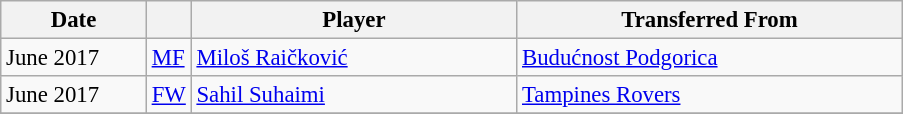<table class="wikitable plainrowheaders sortable" style="font-size:95%">
<tr>
<th scope=col style="width:90px;"><strong>Date</strong></th>
<th></th>
<th scope=col style="width:210px;"><strong>Player</strong></th>
<th scope=col style="width:250px;"><strong>Transferred From</strong></th>
</tr>
<tr>
<td>June 2017</td>
<td><a href='#'>MF</a></td>
<td> <a href='#'>Miloš Raičković</a></td>
<td> <a href='#'>Budućnost Podgorica</a></td>
</tr>
<tr>
<td>June 2017</td>
<td><a href='#'>FW</a></td>
<td> <a href='#'>Sahil Suhaimi</a></td>
<td> <a href='#'>Tampines Rovers</a></td>
</tr>
<tr>
</tr>
</table>
